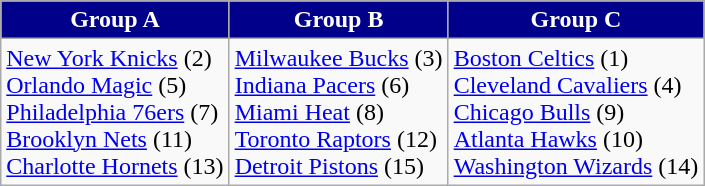<table class="wikitable">
<tr>
<th style="background:darkblue; color:white;" scope="col">Group A</th>
<th style="background:darkblue; color:white;" scope="col">Group B</th>
<th style="background:darkblue; color:white;" scope="col">Group C</th>
</tr>
<tr>
<td><a href='#'>New York Knicks</a> (2)<br><a href='#'>Orlando Magic</a> (5)<br><a href='#'>Philadelphia 76ers</a> (7)<br><a href='#'>Brooklyn Nets</a> (11)<br><a href='#'>Charlotte Hornets</a> (13)</td>
<td><a href='#'>Milwaukee Bucks</a> (3)<br><a href='#'>Indiana Pacers</a> (6)<br><a href='#'>Miami Heat</a> (8)<br><a href='#'>Toronto Raptors</a> (12)<br><a href='#'>Detroit Pistons</a> (15)</td>
<td><a href='#'>Boston Celtics</a> (1)<br><a href='#'>Cleveland Cavaliers</a> (4)<br><a href='#'>Chicago Bulls</a> (9)<br><a href='#'>Atlanta Hawks</a> (10)<br><a href='#'>Washington Wizards</a> (14)</td>
</tr>
</table>
